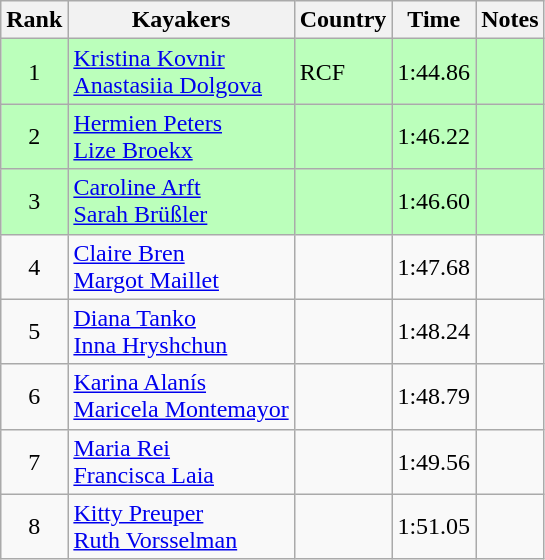<table class="wikitable" style="text-align:center">
<tr>
<th>Rank</th>
<th>Kayakers</th>
<th>Country</th>
<th>Time</th>
<th>Notes</th>
</tr>
<tr bgcolor=bbffbb>
<td>1</td>
<td align="left"><a href='#'>Kristina Kovnir</a><br><a href='#'>Anastasiia Dolgova</a></td>
<td align="left"> RCF</td>
<td>1:44.86</td>
<td></td>
</tr>
<tr bgcolor=bbffbb>
<td>2</td>
<td align="left"><a href='#'>Hermien Peters</a><br><a href='#'>Lize Broekx</a></td>
<td align="left"></td>
<td>1:46.22</td>
<td></td>
</tr>
<tr bgcolor=bbffbb>
<td>3</td>
<td align="left"><a href='#'>Caroline Arft</a><br><a href='#'>Sarah Brüßler</a></td>
<td align="left"></td>
<td>1:46.60</td>
<td></td>
</tr>
<tr>
<td>4</td>
<td align="left"><a href='#'>Claire Bren</a><br><a href='#'>Margot Maillet</a></td>
<td align="left"></td>
<td>1:47.68</td>
<td></td>
</tr>
<tr>
<td>5</td>
<td align="left"><a href='#'>Diana Tanko</a><br><a href='#'>Inna Hryshchun</a></td>
<td align="left"></td>
<td>1:48.24</td>
<td></td>
</tr>
<tr>
<td>6</td>
<td align="left"><a href='#'>Karina Alanís</a><br><a href='#'>Maricela Montemayor</a></td>
<td align="left"></td>
<td>1:48.79</td>
<td></td>
</tr>
<tr>
<td>7</td>
<td align="left"><a href='#'>Maria Rei</a><br><a href='#'>Francisca Laia</a></td>
<td align="left"></td>
<td>1:49.56</td>
<td></td>
</tr>
<tr>
<td>8</td>
<td align="left"><a href='#'>Kitty Preuper</a><br><a href='#'>Ruth Vorsselman</a></td>
<td align="left"></td>
<td>1:51.05</td>
<td></td>
</tr>
</table>
